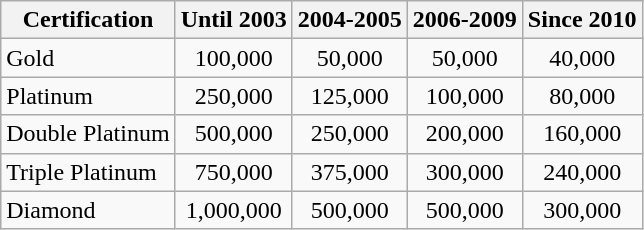<table class="wikitable" style="text-align:center;">
<tr>
<th>Certification</th>
<th>Until 2003</th>
<th>2004-2005</th>
<th>2006-2009</th>
<th>Since 2010</th>
</tr>
<tr>
<td style="text-align:left;">Gold</td>
<td>100,000</td>
<td>50,000</td>
<td>50,000</td>
<td>40,000</td>
</tr>
<tr>
<td style="text-align:left;">Platinum</td>
<td>250,000</td>
<td>125,000</td>
<td>100,000</td>
<td>80,000</td>
</tr>
<tr>
<td style="text-align:left;">Double Platinum</td>
<td>500,000</td>
<td>250,000</td>
<td>200,000</td>
<td>160,000</td>
</tr>
<tr>
<td style="text-align:left;">Triple Platinum</td>
<td>750,000</td>
<td>375,000</td>
<td>300,000</td>
<td>240,000</td>
</tr>
<tr>
<td style="text-align:left;">Diamond</td>
<td>1,000,000</td>
<td>500,000</td>
<td>500,000</td>
<td>300,000</td>
</tr>
</table>
